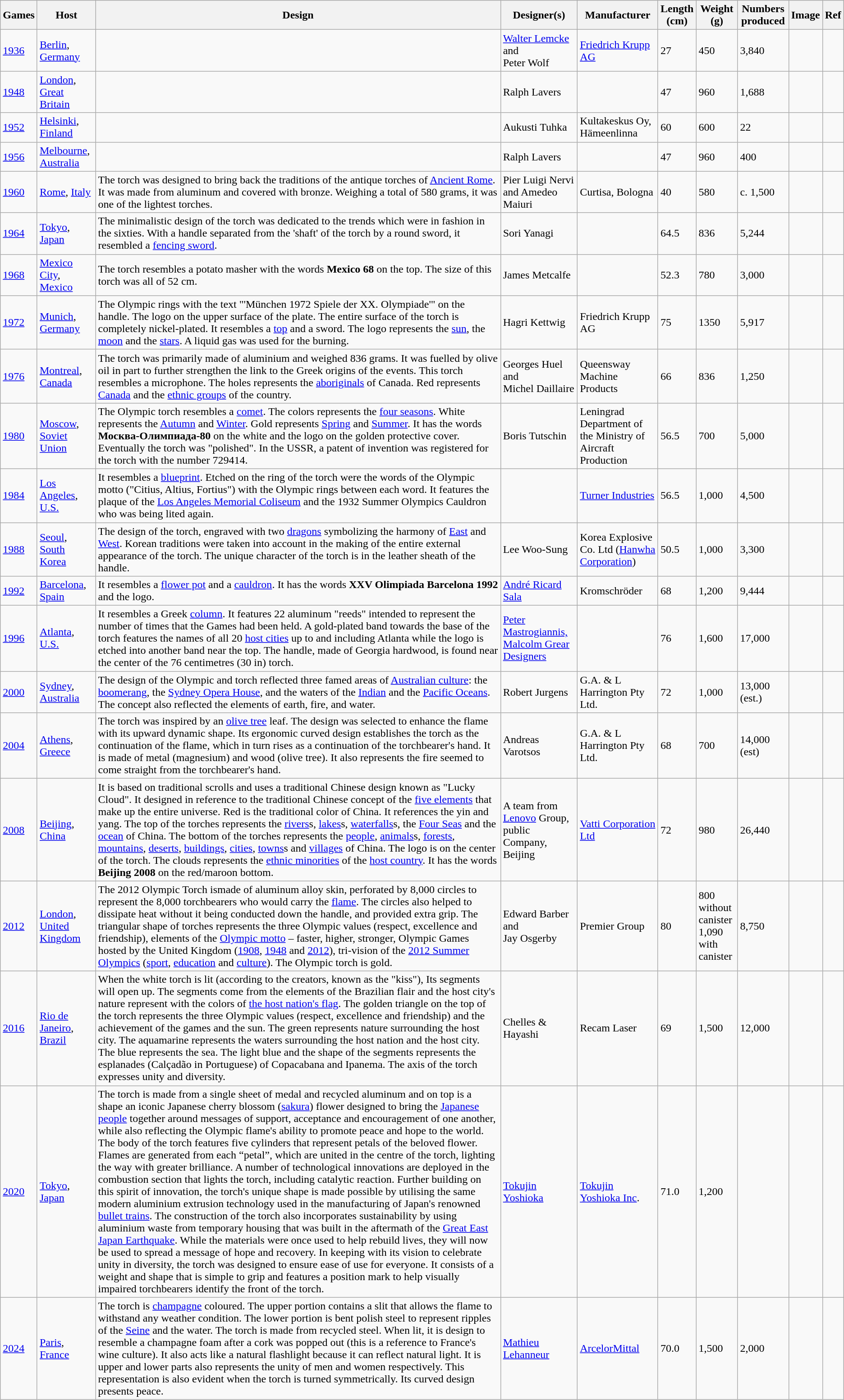<table class="wikitable sortable">
<tr>
<th scope="col">Games</th>
<th scope="col">Host</th>
<th scope="col">Design</th>
<th scope="col">Designer(s)</th>
<th scope="col">Manufacturer</th>
<th scope="col">Length<br>(cm)</th>
<th scope="col">Weight<br>(g)</th>
<th scope="col">Numbers produced</th>
<th scope="col">Image</th>
<th scope="col">Ref</th>
</tr>
<tr>
<td><a href='#'>1936</a></td>
<td><a href='#'>Berlin</a>, <a href='#'>Germany</a></td>
<td></td>
<td><a href='#'>Walter Lemcke</a> and <br>Peter Wolf</td>
<td><a href='#'>Friedrich Krupp AG</a></td>
<td>27</td>
<td>450</td>
<td>3,840</td>
<td></td>
<td></td>
</tr>
<tr>
<td><a href='#'>1948</a></td>
<td><a href='#'>London</a>, <a href='#'>Great Britain</a></td>
<td></td>
<td>Ralph Lavers</td>
<td></td>
<td>47</td>
<td>960</td>
<td>1,688</td>
<td></td>
<td></td>
</tr>
<tr>
<td><a href='#'>1952</a></td>
<td><a href='#'>Helsinki</a>, <a href='#'>Finland</a></td>
<td></td>
<td>Aukusti Tuhka</td>
<td>Kultakeskus Oy, Hämeenlinna</td>
<td>60</td>
<td>600</td>
<td>22</td>
<td></td>
<td></td>
</tr>
<tr>
<td><a href='#'>1956</a></td>
<td><a href='#'>Melbourne</a>, <a href='#'>Australia</a></td>
<td></td>
<td>Ralph Lavers</td>
<td></td>
<td>47</td>
<td>960</td>
<td>400</td>
<td></td>
<td></td>
</tr>
<tr>
<td><a href='#'>1960</a></td>
<td><a href='#'>Rome</a>, <a href='#'>Italy</a></td>
<td>The torch was designed to bring back the traditions of the antique torches of <a href='#'>Ancient Rome</a>. It was made from aluminum and covered with bronze. Weighing a total of 580 grams, it was one of the lightest torches.</td>
<td>Pier Luigi Nervi and Amedeo Maiuri</td>
<td>Curtisa, Bologna</td>
<td>40</td>
<td>580</td>
<td>c. 1,500</td>
<td></td>
<td></td>
</tr>
<tr>
<td><a href='#'>1964</a></td>
<td><a href='#'>Tokyo</a>, <a href='#'>Japan</a></td>
<td>The minimalistic design of the torch was dedicated to the trends which were in fashion in the sixties. With a handle separated from the 'shaft' of the torch by a round sword, it resembled a <a href='#'>fencing sword</a>.</td>
<td>Sori Yanagi</td>
<td></td>
<td>64.5</td>
<td>836</td>
<td>5,244</td>
<td></td>
<td></td>
</tr>
<tr>
<td><a href='#'>1968</a></td>
<td><a href='#'>Mexico City</a>, <a href='#'>Mexico</a></td>
<td>The torch resembles a potato masher with the words <strong>Mexico 68</strong> on the top. The size of this torch was all of 52 cm.</td>
<td>James Metcalfe</td>
<td></td>
<td>52.3</td>
<td>780</td>
<td>3,000</td>
<td><br></td>
<td></td>
</tr>
<tr>
<td><a href='#'>1972</a></td>
<td><a href='#'>Munich</a>, <a href='#'>Germany</a></td>
<td>The Olympic rings with the text "'München 1972 Spiele der XX. Olympiade'" on the handle. The logo on the upper surface of the plate. The entire surface of the torch is completely nickel-plated. It resembles a <a href='#'>top</a> and a sword. The logo represents the <a href='#'>sun</a>, the <a href='#'>moon</a> and the <a href='#'>stars</a>. A liquid gas was used for the burning.</td>
<td>Hagri Kettwig</td>
<td>Friedrich Krupp AG</td>
<td>75</td>
<td>1350</td>
<td>5,917</td>
<td></td>
<td></td>
</tr>
<tr>
<td><a href='#'>1976</a></td>
<td><a href='#'>Montreal</a>, <a href='#'>Canada</a></td>
<td>The torch was primarily made of aluminium and weighed 836 grams. It was fuelled by olive oil in part to further strengthen the link to the Greek origins of the events. This torch resembles a microphone. The holes represents the <a href='#'>aboriginals</a> of Canada. Red represents <a href='#'>Canada</a> and the <a href='#'>ethnic groups</a> of the country.</td>
<td>Georges Huel and <br>Michel Daillaire</td>
<td>Queensway Machine Products</td>
<td>66</td>
<td>836</td>
<td>1,250</td>
<td></td>
<td></td>
</tr>
<tr>
<td><a href='#'>1980</a></td>
<td><a href='#'>Moscow</a>, <a href='#'>Soviet Union</a></td>
<td>The Olympic torch resembles a <a href='#'>comet</a>. The colors represents the <a href='#'>four seasons</a>. White represents the <a href='#'>Autumn</a> and <a href='#'>Winter</a>. Gold represents <a href='#'>Spring</a> and <a href='#'>Summer</a>. It has the words <strong>Москва-Олимпиада-80</strong> on the white and the logo on the golden protective cover. Eventually the torch was "polished". In the USSR, a patent of invention was registered for the torch with the number 729414.</td>
<td>Boris Tutschin</td>
<td>Leningrad Department of the Ministry of Aircraft Production</td>
<td>56.5</td>
<td>700</td>
<td>5,000</td>
<td></td>
<td></td>
</tr>
<tr>
<td><a href='#'>1984</a></td>
<td><a href='#'>Los Angeles</a>, <a href='#'>U.S.</a></td>
<td>It resembles a <a href='#'>blueprint</a>. Etched on the ring of the torch were the words of the Olympic motto ("Citius, Altius, Fortius") with the Olympic rings between each word. It features the plaque of the <a href='#'>Los Angeles Memorial Coliseum</a> and the 1932 Summer Olympics Cauldron who was being lited again.</td>
<td></td>
<td><a href='#'>Turner Industries</a></td>
<td>56.5</td>
<td>1,000</td>
<td>4,500</td>
<td></td>
<td></td>
</tr>
<tr>
<td><a href='#'>1988</a></td>
<td><a href='#'>Seoul</a>, <a href='#'>South Korea</a></td>
<td>The design of the torch, engraved with two <a href='#'>dragons</a> symbolizing the harmony of <a href='#'>East</a> and <a href='#'>West</a>. Korean traditions were taken into account in the making of the entire external appearance of the torch. The unique character of the torch is in the leather sheath of the handle.</td>
<td>Lee Woo-Sung</td>
<td>Korea Explosive Co. Ltd (<a href='#'>Hanwha Corporation</a>)</td>
<td>50.5</td>
<td>1,000</td>
<td>3,300</td>
<td></td>
<td></td>
</tr>
<tr>
<td><a href='#'>1992</a></td>
<td><a href='#'>Barcelona</a>, <a href='#'>Spain</a></td>
<td>It resembles a <a href='#'>flower pot</a> and a <a href='#'>cauldron</a>. It has the words <strong>XXV Olimpiada Barcelona 1992</strong> and the logo.</td>
<td><a href='#'>André Ricard Sala</a></td>
<td>Kromschröder</td>
<td>68</td>
<td>1,200</td>
<td>9,444 </td>
<td></td>
<td></td>
</tr>
<tr>
<td><a href='#'>1996</a></td>
<td><a href='#'>Atlanta</a>, <a href='#'>U.S.</a></td>
<td>It resembles a Greek <a href='#'>column</a>. It features 22 aluminum "reeds" intended to represent the number of times that the Games had been held. A gold-plated band towards the base of the torch features the names of all 20 <a href='#'>host cities</a> up to and including Atlanta while the logo is etched into another band near the top. The handle, made of Georgia hardwood, is found near the center of the 76 centimetres (30 in) torch.</td>
<td><a href='#'>Peter Mastrogiannis, Malcolm Grear Designers</a></td>
<td></td>
<td>76</td>
<td>1,600</td>
<td>17,000</td>
<td></td>
<td></td>
</tr>
<tr>
<td><a href='#'>2000</a></td>
<td><a href='#'>Sydney</a>, <a href='#'>Australia</a></td>
<td>The design of the Olympic and torch reflected three famed areas of <a href='#'>Australian culture</a>: the <a href='#'>boomerang</a>, the <a href='#'>Sydney Opera House</a>, and the waters of the <a href='#'>Indian</a> and the <a href='#'>Pacific Oceans</a>. The concept also reflected the elements of earth, fire, and water.</td>
<td>Robert Jurgens</td>
<td>G.A. & L Harrington Pty Ltd.</td>
<td>72</td>
<td>1,000</td>
<td>13,000 (est.)</td>
<td></td>
<td></td>
</tr>
<tr>
<td><a href='#'>2004</a></td>
<td><a href='#'>Athens</a>, <a href='#'>Greece</a></td>
<td>The torch was inspired by an <a href='#'>olive tree</a> leaf. The design was selected to enhance the flame with its upward dynamic shape. Its ergonomic curved design establishes the torch as the continuation of the flame, which in turn rises as a continuation of the torchbearer's hand. It is made of metal (magnesium) and wood (olive tree). It also represents the fire seemed to come straight from the torchbearer's hand.</td>
<td>Andreas Varotsos</td>
<td>G.A. & L Harrington Pty Ltd.</td>
<td>68</td>
<td>700</td>
<td>14,000 (est)</td>
<td></td>
<td></td>
</tr>
<tr>
<td><a href='#'>2008</a></td>
<td><a href='#'>Beijing</a>, <a href='#'>China</a></td>
<td>It is based on traditional scrolls and uses a traditional Chinese design known as "Lucky Cloud". It designed in reference to the traditional Chinese concept of the <a href='#'>five elements</a> that make up the entire universe. Red is the traditional color of China. It references the yin and yang. The top of the torches represents the <a href='#'>rivers</a>s, <a href='#'>lakes</a>s, <a href='#'>waterfalls</a>s, the <a href='#'>Four Seas</a> and the <a href='#'>ocean</a> of China. The bottom of the torches represents the <a href='#'>people</a>, <a href='#'>animals</a>s, <a href='#'>forests</a>, <a href='#'>mountains</a>, <a href='#'>deserts</a>, <a href='#'>buildings</a>, <a href='#'>cities</a>, <a href='#'>towns</a>s and <a href='#'>villages</a> of China. The logo is on the center of the torch. The clouds represents the <a href='#'>ethnic minorities</a> of the <a href='#'>host country</a>. It has the words <strong>Beijing 2008</strong> on the red/maroon bottom.</td>
<td>A team from <a href='#'>Lenovo</a> Group, <br>public Company, Beijing</td>
<td><a href='#'>Vatti Corporation Ltd</a></td>
<td>72</td>
<td>980</td>
<td>26,440</td>
<td></td>
<td></td>
</tr>
<tr>
<td><a href='#'>2012</a></td>
<td><a href='#'>London</a>, <a href='#'>United Kingdom</a></td>
<td>The 2012 Olympic Torch ismade of aluminum alloy skin, perforated by 8,000 circles to represent the 8,000 torchbearers who would carry the <a href='#'>flame</a>. The circles also helped to dissipate heat without it being conducted down the handle, and provided extra grip. The triangular shape of torches represents the three Olympic values (respect, excellence and friendship), elements of the <a href='#'>Olympic motto</a> – faster, higher, stronger, Olympic Games hosted by the United Kingdom (<a href='#'>1908</a>, <a href='#'>1948</a> and <a href='#'>2012</a>), tri-vision of the <a href='#'>2012 Summer Olympics</a> (<a href='#'>sport</a>, <a href='#'>education</a> and <a href='#'>culture</a>). The Olympic torch is gold.</td>
<td>Edward Barber and <br>Jay Osgerby</td>
<td>Premier Group</td>
<td>80</td>
<td>800 without canister<br>1,090 with canister</td>
<td>8,750</td>
<td></td>
<td></td>
</tr>
<tr>
<td><a href='#'>2016</a></td>
<td><a href='#'>Rio de Janeiro</a>, <a href='#'>Brazil</a></td>
<td>When the white torch is lit (according to the creators, known as the "kiss"), Its segments will open up. The segments come from the elements of the Brazilian flair and the host city's nature represent with the colors of <a href='#'>the host nation's flag</a>. The golden triangle on the top of the torch represents the three Olympic values (respect, excellence and friendship) and the achievement of the games and the sun. The green represents nature surrounding the host city. The aquamarine represents the waters surrounding the host nation and the host city. The blue represents the sea. The light blue and the shape of the segments represents the esplanades (Calçadão in Portuguese) of Copacabana and Ipanema. The axis of the torch expresses unity and diversity.</td>
<td>Chelles & Hayashi</td>
<td>Recam Laser</td>
<td>69</td>
<td>1,500</td>
<td>12,000</td>
<td></td>
<td></td>
</tr>
<tr>
<td><a href='#'>2020</a></td>
<td><a href='#'>Tokyo</a>, <a href='#'>Japan</a></td>
<td>The torch is made from a single sheet of medal and recycled aluminum and on top is a shape an iconic Japanese cherry blossom (<a href='#'>sakura</a>) flower designed to bring the <a href='#'>Japanese people</a> together around messages of support, acceptance and encouragement of one another, while also reflecting the Olympic flame's ability to promote peace and hope to the world. The body of the torch features five cylinders that represent petals of the beloved flower. Flames are generated from each “petal”, which are united in the centre of the torch, lighting the way with greater brilliance. A number of technological innovations are deployed in the combustion section that lights the torch, including catalytic reaction. Further building on this spirit of innovation, the torch's unique shape is made possible by utilising the same modern aluminium extrusion technology used in the manufacturing of Japan's renowned <a href='#'>bullet trains</a>. The construction of the torch also incorporates sustainability by using aluminium waste from temporary housing that was built in the aftermath of the <a href='#'>Great East Japan Earthquake</a>. While the materials were once used to help rebuild lives, they will now be used to spread a message of hope and recovery. In keeping with its vision to celebrate unity in diversity, the torch was designed to ensure ease of use for everyone. It consists of a weight and shape that is simple to grip and features a position mark to help visually impaired torchbearers identify the front of the torch.</td>
<td><a href='#'>Tokujin Yoshioka</a></td>
<td><a href='#'>Tokujin Yoshioka Inc</a>.</td>
<td>71.0</td>
<td>1,200</td>
<td></td>
<td></td>
<td></td>
</tr>
<tr>
<td><a href='#'>2024</a></td>
<td><a href='#'>Paris</a>, <a href='#'>France</a></td>
<td>The torch is <a href='#'>champagne</a> coloured. The upper portion contains a slit that allows the flame to withstand any weather condition. The lower portion is bent polish steel to represent ripples of the <a href='#'>Seine</a> and the water. The torch is made from recycled steel. When lit, it is design to resemble a champagne foam after a cork was popped out (this is a reference to France's wine culture). It also acts like a natural flashlight because it can reflect natural light. It is upper and lower parts also represents the unity of men and women respectively. This representation is also evident when the torch is turned symmetrically. Its curved design presents peace.</td>
<td><a href='#'>Mathieu Lehanneur</a></td>
<td><a href='#'>ArcelorMittal</a></td>
<td>70.0</td>
<td>1,500</td>
<td>2,000</td>
<td></td>
<td></td>
</tr>
</table>
